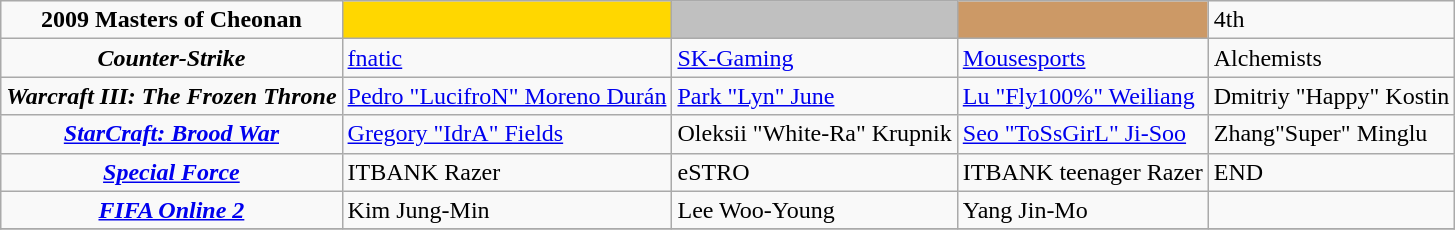<table class="wikitable" style="text-align:left">
<tr>
<td style="text-align:center"><strong>2009 Masters of Cheonan</strong></td>
<td style="text-align:center" bgcolor="gold"></td>
<td style="text-align:center" bgcolor="silver"></td>
<td style="text-align:center" bgcolor="CC9966"></td>
<td>4th</td>
</tr>
<tr>
<td style="text-align:center"><strong><em>Counter-Strike</em></strong></td>
<td> <a href='#'>fnatic</a></td>
<td> <a href='#'>SK-Gaming</a></td>
<td> <a href='#'>Mousesports</a></td>
<td> Alchemists</td>
</tr>
<tr>
<td style="text-align:center"><strong><em>Warcraft III: The Frozen Throne</em></strong></td>
<td> <a href='#'>Pedro "LucifroN" Moreno Durán</a></td>
<td> <a href='#'>Park "Lyn" June</a></td>
<td> <a href='#'>Lu "Fly100%" Weiliang</a></td>
<td> Dmitriy "Happy" Kostin</td>
</tr>
<tr>
<td style="text-align:center"><strong><em><a href='#'>StarCraft: Brood War</a></em></strong></td>
<td> <a href='#'>Gregory "IdrA" Fields</a></td>
<td> Oleksii "White-Ra" Krupnik</td>
<td> <a href='#'>Seo "ToSsGirL" Ji-Soo</a></td>
<td>  Zhang"Super" Minglu</td>
</tr>
<tr>
<td style="text-align:center"><strong><em><a href='#'>Special Force</a></em></strong></td>
<td> ITBANK Razer</td>
<td> eSTRO</td>
<td> ITBANK teenager Razer</td>
<td> END</td>
</tr>
<tr>
<td style="text-align:center"><strong><em><a href='#'>FIFA Online 2</a></em></strong></td>
<td> Kim Jung-Min</td>
<td> Lee Woo-Young</td>
<td> Yang Jin-Mo</td>
<td></td>
</tr>
<tr>
</tr>
</table>
